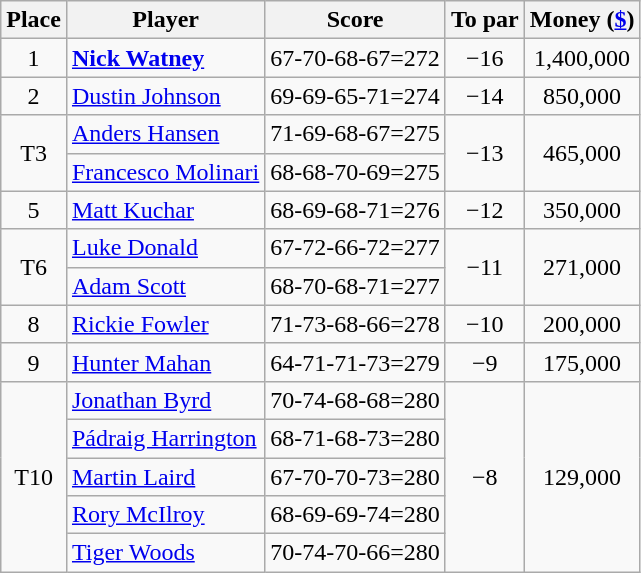<table class="wikitable">
<tr>
<th>Place</th>
<th>Player</th>
<th>Score</th>
<th>To par</th>
<th>Money (<a href='#'>$</a>)</th>
</tr>
<tr>
<td align=center>1</td>
<td> <strong><a href='#'>Nick Watney</a></strong></td>
<td align=center>67-70-68-67=272</td>
<td align=center>−16</td>
<td align=center>1,400,000</td>
</tr>
<tr>
<td align=center>2</td>
<td> <a href='#'>Dustin Johnson</a></td>
<td align=center>69-69-65-71=274</td>
<td align=center>−14</td>
<td align=center>850,000</td>
</tr>
<tr>
<td rowspan="2" align=center>T3</td>
<td> <a href='#'>Anders Hansen</a></td>
<td align=center>71-69-68-67=275</td>
<td rowspan="2" align=center>−13</td>
<td rowspan="2" align=center>465,000</td>
</tr>
<tr>
<td> <a href='#'>Francesco Molinari</a></td>
<td align=center>68-68-70-69=275</td>
</tr>
<tr>
<td align=center>5</td>
<td> <a href='#'>Matt Kuchar</a></td>
<td align=center>68-69-68-71=276</td>
<td align=center>−12</td>
<td align=center>350,000</td>
</tr>
<tr>
<td rowspan="2" align=center>T6</td>
<td> <a href='#'>Luke Donald</a></td>
<td align=center>67-72-66-72=277</td>
<td rowspan="2" align=center>−11</td>
<td rowspan="2" align=center>271,000</td>
</tr>
<tr>
<td> <a href='#'>Adam Scott</a></td>
<td align=center>68-70-68-71=277</td>
</tr>
<tr>
<td align=center>8</td>
<td> <a href='#'>Rickie Fowler</a></td>
<td align=center>71-73-68-66=278</td>
<td align=center>−10</td>
<td align=center>200,000</td>
</tr>
<tr>
<td align=center>9</td>
<td> <a href='#'>Hunter Mahan</a></td>
<td align=center>64-71-71-73=279</td>
<td align=center>−9</td>
<td align=center>175,000</td>
</tr>
<tr>
<td rowspan="5" align=center>T10</td>
<td> <a href='#'>Jonathan Byrd</a></td>
<td align=center>70-74-68-68=280</td>
<td rowspan="5" align=center>−8</td>
<td rowspan="5" align=center>129,000</td>
</tr>
<tr>
<td> <a href='#'>Pádraig Harrington</a></td>
<td align=center>68-71-68-73=280</td>
</tr>
<tr>
<td> <a href='#'>Martin Laird</a></td>
<td align=center>67-70-70-73=280</td>
</tr>
<tr>
<td> <a href='#'>Rory McIlroy</a></td>
<td align=center>68-69-69-74=280</td>
</tr>
<tr>
<td> <a href='#'>Tiger Woods</a></td>
<td align=center>70-74-70-66=280</td>
</tr>
</table>
